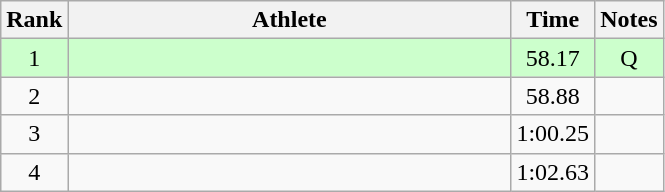<table class="wikitable" style="text-align:center">
<tr>
<th>Rank</th>
<th Style="width:18em">Athlete</th>
<th>Time</th>
<th>Notes</th>
</tr>
<tr style="background:#cfc">
<td>1</td>
<td style="text-align:left"></td>
<td>58.17</td>
<td>Q</td>
</tr>
<tr>
<td>2</td>
<td style="text-align:left"></td>
<td>58.88</td>
<td></td>
</tr>
<tr>
<td>3</td>
<td style="text-align:left"></td>
<td>1:00.25</td>
<td></td>
</tr>
<tr>
<td>4</td>
<td style="text-align:left"></td>
<td>1:02.63</td>
<td></td>
</tr>
</table>
